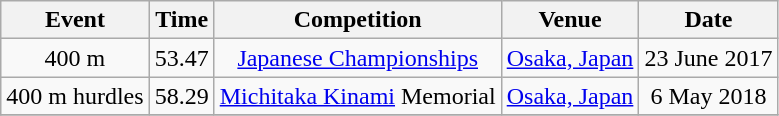<table class="wikitable" style=text-align:center>
<tr>
<th>Event</th>
<th>Time</th>
<th>Competition</th>
<th>Venue</th>
<th>Date</th>
</tr>
<tr>
<td>400 m</td>
<td>53.47</td>
<td><a href='#'>Japanese Championships</a></td>
<td><a href='#'>Osaka, Japan</a></td>
<td>23 June 2017</td>
</tr>
<tr>
<td>400 m hurdles</td>
<td>58.29</td>
<td><a href='#'>Michitaka Kinami</a> Memorial</td>
<td><a href='#'>Osaka, Japan</a></td>
<td>6 May 2018</td>
</tr>
<tr>
</tr>
</table>
